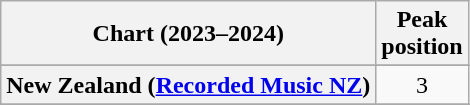<table class="wikitable sortable plainrowheaders" style="text-align:center">
<tr>
<th scope="col">Chart (2023–2024)</th>
<th scope="col">Peak<br>position</th>
</tr>
<tr>
</tr>
<tr>
</tr>
<tr>
<th scope="row">New Zealand (<a href='#'>Recorded Music NZ</a>)</th>
<td>3</td>
</tr>
<tr>
</tr>
<tr>
</tr>
</table>
